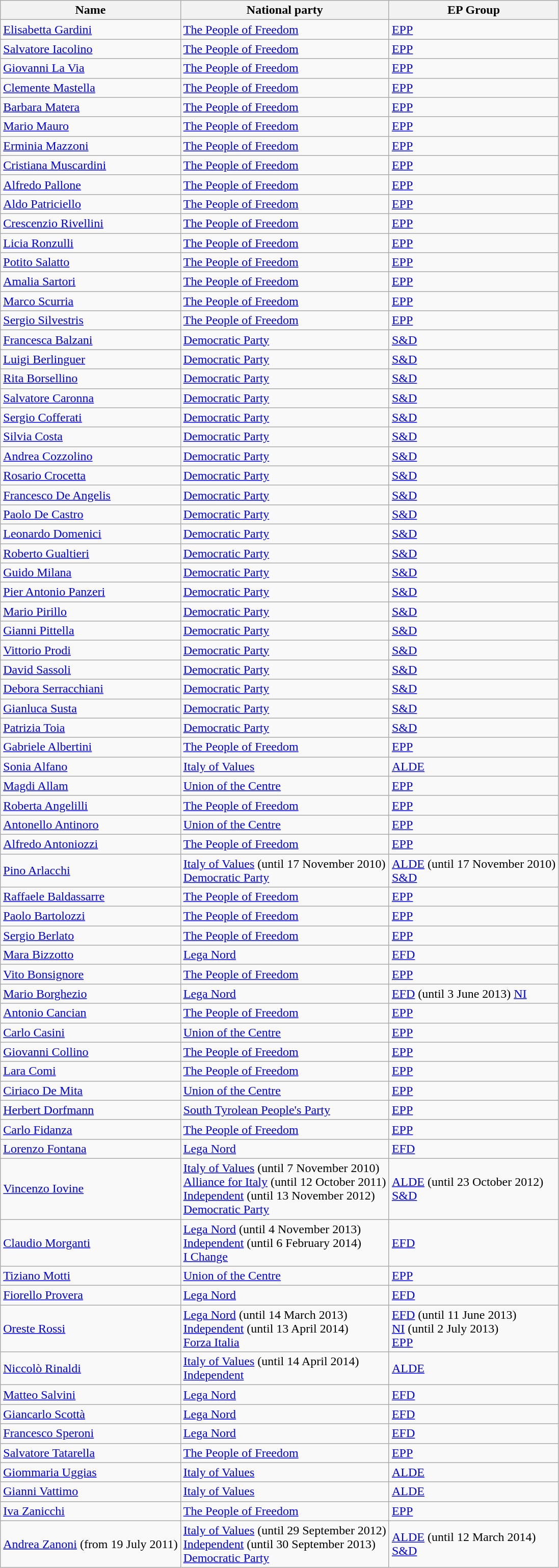<table class="sortable wikitable">
<tr>
<th>Name</th>
<th>National party</th>
<th>EP Group</th>
</tr>
<tr>
<td><a href='#'>Elisabetta Gardini</a></td>
<td> <a href='#'>The People of Freedom</a></td>
<td> <a href='#'>EPP</a></td>
</tr>
<tr>
<td><a href='#'>Salvatore Iacolino</a></td>
<td> <a href='#'>The People of Freedom</a></td>
<td> <a href='#'>EPP</a></td>
</tr>
<tr>
<td><a href='#'>Giovanni La Via</a></td>
<td> <a href='#'>The People of Freedom</a></td>
<td> <a href='#'>EPP</a></td>
</tr>
<tr>
<td><a href='#'>Clemente Mastella</a></td>
<td> <a href='#'>The People of Freedom</a></td>
<td> <a href='#'>EPP</a></td>
</tr>
<tr>
<td><a href='#'>Barbara Matera</a></td>
<td> <a href='#'>The People of Freedom</a></td>
<td> <a href='#'>EPP</a></td>
</tr>
<tr>
<td><a href='#'>Mario Mauro</a></td>
<td> <a href='#'>The People of Freedom</a></td>
<td> <a href='#'>EPP</a></td>
</tr>
<tr>
<td><a href='#'>Erminia Mazzoni</a></td>
<td> <a href='#'>The People of Freedom</a></td>
<td> <a href='#'>EPP</a></td>
</tr>
<tr>
<td><a href='#'>Cristiana Muscardini</a></td>
<td> <a href='#'>The People of Freedom</a></td>
<td> <a href='#'>EPP</a></td>
</tr>
<tr>
<td><a href='#'>Alfredo Pallone</a></td>
<td> <a href='#'>The People of Freedom</a></td>
<td> <a href='#'>EPP</a></td>
</tr>
<tr>
<td><a href='#'>Aldo Patriciello</a></td>
<td> <a href='#'>The People of Freedom</a></td>
<td> <a href='#'>EPP</a></td>
</tr>
<tr>
<td><a href='#'>Crescenzio Rivellini</a></td>
<td> <a href='#'>The People of Freedom</a></td>
<td> <a href='#'>EPP</a></td>
</tr>
<tr>
<td><a href='#'>Licia Ronzulli</a></td>
<td> <a href='#'>The People of Freedom</a></td>
<td> <a href='#'>EPP</a></td>
</tr>
<tr>
<td><a href='#'>Potito Salatto</a></td>
<td> <a href='#'>The People of Freedom</a></td>
<td> <a href='#'>EPP</a></td>
</tr>
<tr>
<td><a href='#'>Amalia Sartori</a></td>
<td> <a href='#'>The People of Freedom</a></td>
<td> <a href='#'>EPP</a></td>
</tr>
<tr>
<td><a href='#'>Marco Scurria</a></td>
<td> <a href='#'>The People of Freedom</a></td>
<td> <a href='#'>EPP</a></td>
</tr>
<tr>
<td><a href='#'>Sergio Silvestris</a></td>
<td> <a href='#'>The People of Freedom</a></td>
<td> <a href='#'>EPP</a></td>
</tr>
<tr>
<td><a href='#'>Francesca Balzani</a></td>
<td> <a href='#'>Democratic Party</a></td>
<td> <a href='#'>S&D</a></td>
</tr>
<tr>
<td><a href='#'>Luigi Berlinguer</a></td>
<td> <a href='#'>Democratic Party</a></td>
<td> <a href='#'>S&D</a></td>
</tr>
<tr>
<td><a href='#'>Rita Borsellino</a></td>
<td> <a href='#'>Democratic Party</a></td>
<td> <a href='#'>S&D</a></td>
</tr>
<tr>
<td><a href='#'>Salvatore Caronna</a></td>
<td> <a href='#'>Democratic Party</a></td>
<td> <a href='#'>S&D</a></td>
</tr>
<tr>
<td><a href='#'>Sergio Cofferati</a></td>
<td> <a href='#'>Democratic Party</a></td>
<td> <a href='#'>S&D</a></td>
</tr>
<tr>
<td><a href='#'>Silvia Costa</a></td>
<td> <a href='#'>Democratic Party</a></td>
<td> <a href='#'>S&D</a></td>
</tr>
<tr>
<td><a href='#'>Andrea Cozzolino</a></td>
<td> <a href='#'>Democratic Party</a></td>
<td> <a href='#'>S&D</a></td>
</tr>
<tr>
<td><a href='#'>Rosario Crocetta</a></td>
<td> <a href='#'>Democratic Party</a></td>
<td> <a href='#'>S&D</a></td>
</tr>
<tr>
<td><a href='#'>Francesco De Angelis</a></td>
<td> <a href='#'>Democratic Party</a></td>
<td> <a href='#'>S&D</a></td>
</tr>
<tr>
<td><a href='#'>Paolo De Castro</a></td>
<td> <a href='#'>Democratic Party</a></td>
<td> <a href='#'>S&D</a></td>
</tr>
<tr>
<td><a href='#'>Leonardo Domenici</a></td>
<td> <a href='#'>Democratic Party</a></td>
<td> <a href='#'>S&D</a></td>
</tr>
<tr>
<td><a href='#'>Roberto Gualtieri</a></td>
<td> <a href='#'>Democratic Party</a></td>
<td> <a href='#'>S&D</a></td>
</tr>
<tr>
<td><a href='#'>Guido Milana</a></td>
<td> <a href='#'>Democratic Party</a></td>
<td> <a href='#'>S&D</a></td>
</tr>
<tr>
<td><a href='#'>Pier Antonio Panzeri</a></td>
<td> <a href='#'>Democratic Party</a></td>
<td> <a href='#'>S&D</a></td>
</tr>
<tr>
<td><a href='#'>Mario Pirillo</a></td>
<td> <a href='#'>Democratic Party</a></td>
<td> <a href='#'>S&D</a></td>
</tr>
<tr>
<td><a href='#'>Gianni Pittella</a></td>
<td> <a href='#'>Democratic Party</a></td>
<td> <a href='#'>S&D</a></td>
</tr>
<tr>
<td><a href='#'>Vittorio Prodi</a></td>
<td> <a href='#'>Democratic Party</a></td>
<td> <a href='#'>S&D</a></td>
</tr>
<tr>
<td><a href='#'>David Sassoli</a></td>
<td> <a href='#'>Democratic Party</a></td>
<td> <a href='#'>S&D</a></td>
</tr>
<tr>
<td><a href='#'>Debora Serracchiani</a></td>
<td> <a href='#'>Democratic Party</a></td>
<td> <a href='#'>S&D</a></td>
</tr>
<tr>
<td><a href='#'>Gianluca Susta</a></td>
<td> <a href='#'>Democratic Party</a></td>
<td> <a href='#'>S&D</a></td>
</tr>
<tr>
<td><a href='#'>Patrizia Toia</a></td>
<td> <a href='#'>Democratic Party</a></td>
<td> <a href='#'>S&D</a></td>
</tr>
<tr>
<td><a href='#'>Gabriele Albertini</a></td>
<td> <a href='#'>The People of Freedom</a></td>
<td> <a href='#'>EPP</a></td>
</tr>
<tr>
<td><a href='#'>Sonia Alfano</a></td>
<td> <a href='#'>Italy of Values</a></td>
<td> <a href='#'>ALDE</a></td>
</tr>
<tr>
<td><a href='#'>Magdi Allam</a></td>
<td> <a href='#'>Union of the Centre</a></td>
<td> <a href='#'>EPP</a></td>
</tr>
<tr>
<td><a href='#'>Roberta Angelilli</a></td>
<td> <a href='#'>The People of Freedom</a></td>
<td> <a href='#'>EPP</a></td>
</tr>
<tr>
<td><a href='#'>Antonello Antinoro</a></td>
<td> <a href='#'>Union of the Centre</a></td>
<td> <a href='#'>EPP</a></td>
</tr>
<tr>
<td><a href='#'>Alfredo Antoniozzi</a></td>
<td> <a href='#'>The People of Freedom</a></td>
<td> <a href='#'>EPP</a></td>
</tr>
<tr>
<td><a href='#'>Pino Arlacchi</a></td>
<td> <a href='#'>Italy of Values</a> (until 17 November 2010)<br> <a href='#'>Democratic Party</a></td>
<td> <a href='#'>ALDE</a> (until 17 November 2010)<br> <a href='#'>S&D</a></td>
</tr>
<tr>
<td><a href='#'>Raffaele Baldassarre</a></td>
<td> <a href='#'>The People of Freedom</a></td>
<td> <a href='#'>EPP</a></td>
</tr>
<tr>
<td><a href='#'>Paolo Bartolozzi</a></td>
<td> <a href='#'>The People of Freedom</a></td>
<td> <a href='#'>EPP</a></td>
</tr>
<tr>
<td><a href='#'>Sergio Berlato</a></td>
<td> <a href='#'>The People of Freedom</a></td>
<td> <a href='#'>EPP</a></td>
</tr>
<tr>
<td><a href='#'>Mara Bizzotto</a></td>
<td> <a href='#'>Lega Nord</a></td>
<td> <a href='#'>EFD</a></td>
</tr>
<tr>
<td><a href='#'>Vito Bonsignore</a></td>
<td> <a href='#'>The People of Freedom</a></td>
<td> <a href='#'>EPP</a></td>
</tr>
<tr>
<td><a href='#'>Mario Borghezio</a></td>
<td> <a href='#'>Lega Nord</a></td>
<td> <a href='#'>EFD</a> (until 3 June 2013) <a href='#'>NI</a></td>
</tr>
<tr>
<td><a href='#'>Antonio Cancian</a></td>
<td> <a href='#'>The People of Freedom</a></td>
<td> <a href='#'>EPP</a></td>
</tr>
<tr>
<td><a href='#'>Carlo Casini</a></td>
<td> <a href='#'>Union of the Centre</a></td>
<td> <a href='#'>EPP</a></td>
</tr>
<tr>
<td><a href='#'>Giovanni Collino</a></td>
<td> <a href='#'>The People of Freedom</a></td>
<td> <a href='#'>EPP</a></td>
</tr>
<tr>
<td><a href='#'>Lara Comi</a></td>
<td> <a href='#'>The People of Freedom</a></td>
<td> <a href='#'>EPP</a></td>
</tr>
<tr>
<td><a href='#'>Ciriaco De Mita</a></td>
<td> <a href='#'>Union of the Centre</a></td>
<td> <a href='#'>EPP</a></td>
</tr>
<tr>
<td><a href='#'>Herbert Dorfmann</a></td>
<td> <a href='#'>South Tyrolean People's Party</a></td>
<td> <a href='#'>EPP</a></td>
</tr>
<tr>
<td><a href='#'>Carlo Fidanza</a></td>
<td> <a href='#'>The People of Freedom</a></td>
<td> <a href='#'>EPP</a></td>
</tr>
<tr>
<td><a href='#'>Lorenzo Fontana</a></td>
<td> <a href='#'>Lega Nord</a></td>
<td> <a href='#'>EFD</a></td>
</tr>
<tr>
<td><a href='#'>Vincenzo Iovine</a></td>
<td> <a href='#'>Italy of Values</a> (until 7 November 2010)<br> <a href='#'>Alliance for Italy</a> (until 12 October 2011)<br> <a href='#'>Independent</a> (until 13 November 2012)<br> <a href='#'>Democratic Party</a></td>
<td> <a href='#'>ALDE</a> (until 23 October 2012)<br> <a href='#'>S&D</a></td>
</tr>
<tr>
<td><a href='#'>Claudio Morganti</a></td>
<td> <a href='#'>Lega Nord</a> (until 4 November 2013)<br> <a href='#'>Independent</a> (until 6 February 2014)<br> <a href='#'>I Change</a></td>
<td> <a href='#'>EFD</a></td>
</tr>
<tr>
<td><a href='#'>Tiziano Motti</a></td>
<td> <a href='#'>Union of the Centre</a></td>
<td> <a href='#'>EPP</a></td>
</tr>
<tr>
<td><a href='#'>Fiorello Provera</a></td>
<td> <a href='#'>Lega Nord</a></td>
<td> <a href='#'>EFD</a></td>
</tr>
<tr>
<td><a href='#'>Oreste Rossi</a></td>
<td> <a href='#'>Lega Nord</a> (until 14 March 2013)<br> <a href='#'>Independent</a> (until 13 April 2014)<br> <a href='#'>Forza Italia</a></td>
<td> <a href='#'>EFD</a> (until 11 June 2013)<br> <a href='#'>NI</a> (until 2 July 2013)<br> <a href='#'>EPP</a></td>
</tr>
<tr>
<td><a href='#'>Niccolò Rinaldi</a></td>
<td> <a href='#'>Italy of Values</a> (until 14 April 2014)<br> <a href='#'>Independent</a></td>
<td> <a href='#'>ALDE</a></td>
</tr>
<tr>
<td><a href='#'>Matteo Salvini</a></td>
<td> <a href='#'>Lega Nord</a></td>
<td> <a href='#'>EFD</a></td>
</tr>
<tr>
<td><a href='#'>Giancarlo Scottà</a></td>
<td> <a href='#'>Lega Nord</a></td>
<td> <a href='#'>EFD</a></td>
</tr>
<tr>
<td><a href='#'>Francesco Speroni</a></td>
<td> <a href='#'>Lega Nord</a></td>
<td> <a href='#'>EFD</a></td>
</tr>
<tr>
<td><a href='#'>Salvatore Tatarella</a></td>
<td> <a href='#'>The People of Freedom</a></td>
<td> <a href='#'>EPP</a></td>
</tr>
<tr>
<td><a href='#'>Giommaria Uggias</a></td>
<td> <a href='#'>Italy of Values</a></td>
<td> <a href='#'>ALDE</a></td>
</tr>
<tr>
<td><a href='#'>Gianni Vattimo</a></td>
<td> <a href='#'>Italy of Values</a></td>
<td> <a href='#'>ALDE</a></td>
</tr>
<tr>
<td><a href='#'>Iva Zanicchi</a></td>
<td> <a href='#'>The People of Freedom</a></td>
<td> <a href='#'>EPP</a></td>
</tr>
<tr>
<td><a href='#'>Andrea Zanoni</a> (from 19 July 2011)</td>
<td> <a href='#'>Italy of Values</a> (until 29 September 2012)<br> <a href='#'>Independent</a> (until 30 September 2013)<br> <a href='#'>Democratic Party</a></td>
<td> <a href='#'>ALDE</a> (until 12 March 2014)<br> <a href='#'>S&D</a><br></td>
</tr>
</table>
